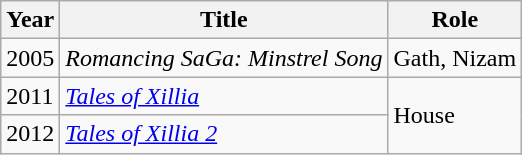<table class="wikitable">
<tr>
<th>Year</th>
<th>Title</th>
<th>Role</th>
</tr>
<tr>
<td>2005</td>
<td><em>Romancing SaGa: Minstrel Song</em></td>
<td>Gath, Nizam</td>
</tr>
<tr>
<td>2011</td>
<td><em><a href='#'>Tales of Xillia</a></em></td>
<td rowspan="2">House</td>
</tr>
<tr>
<td>2012</td>
<td><em><a href='#'>Tales of Xillia 2</a></em></td>
</tr>
</table>
